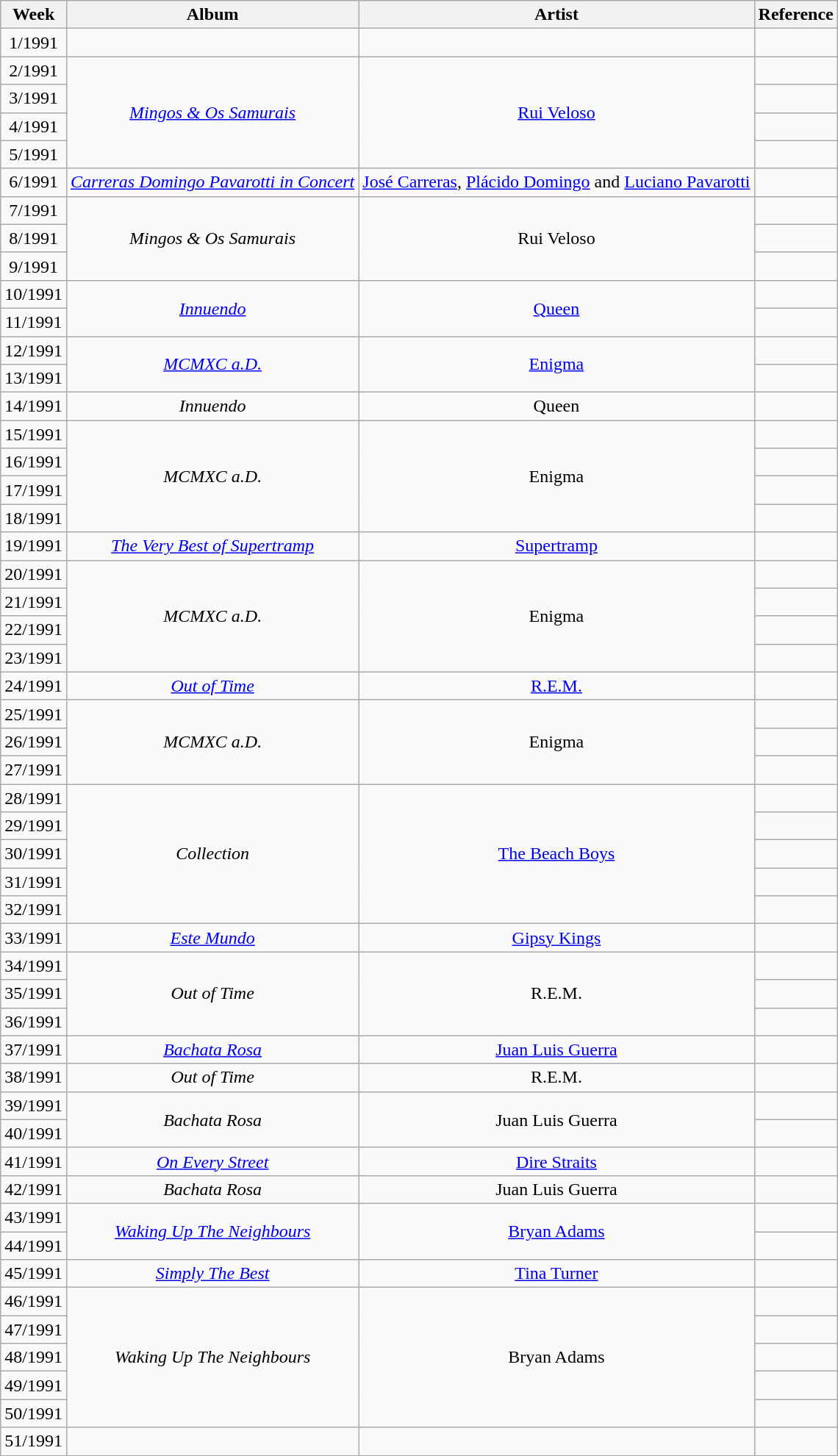<table class="wikitable" style="text-align:center">
<tr>
<th>Week</th>
<th>Album</th>
<th>Artist</th>
<th>Reference</th>
</tr>
<tr>
<td>1/1991</td>
<td></td>
<td></td>
<td></td>
</tr>
<tr>
<td>2/1991</td>
<td rowspan="4"><em><a href='#'>Mingos & Os Samurais</a></em></td>
<td rowspan="4"><a href='#'>Rui Veloso</a></td>
<td></td>
</tr>
<tr>
<td>3/1991</td>
<td></td>
</tr>
<tr>
<td>4/1991</td>
<td></td>
</tr>
<tr>
<td>5/1991</td>
<td></td>
</tr>
<tr>
<td>6/1991</td>
<td><em><a href='#'>Carreras Domingo Pavarotti in Concert</a></em></td>
<td><a href='#'>José Carreras</a>, <a href='#'>Plácido Domingo</a> and <a href='#'>Luciano Pavarotti</a></td>
<td></td>
</tr>
<tr>
<td>7/1991</td>
<td rowspan="3"><em>Mingos & Os Samurais</em></td>
<td rowspan="3">Rui Veloso</td>
<td></td>
</tr>
<tr>
<td>8/1991</td>
<td></td>
</tr>
<tr>
<td>9/1991</td>
<td></td>
</tr>
<tr>
<td>10/1991</td>
<td rowspan="2"><em><a href='#'>Innuendo</a></em></td>
<td rowspan="2"><a href='#'>Queen</a></td>
<td></td>
</tr>
<tr>
<td>11/1991</td>
<td></td>
</tr>
<tr>
<td>12/1991</td>
<td rowspan="2"><em><a href='#'>MCMXC a.D.</a></em></td>
<td rowspan="2"><a href='#'>Enigma</a></td>
<td></td>
</tr>
<tr>
<td>13/1991</td>
<td></td>
</tr>
<tr>
<td>14/1991</td>
<td><em>Innuendo</em></td>
<td>Queen</td>
<td></td>
</tr>
<tr>
<td>15/1991</td>
<td rowspan="4"><em>MCMXC a.D.</em></td>
<td rowspan="4">Enigma</td>
<td></td>
</tr>
<tr>
<td>16/1991</td>
<td></td>
</tr>
<tr>
<td>17/1991</td>
<td></td>
</tr>
<tr>
<td>18/1991</td>
<td></td>
</tr>
<tr>
<td>19/1991</td>
<td><em><a href='#'>The Very Best of Supertramp</a></em></td>
<td><a href='#'>Supertramp</a></td>
<td></td>
</tr>
<tr>
<td>20/1991</td>
<td rowspan="4"><em>MCMXC a.D.</em></td>
<td rowspan="4">Enigma</td>
<td></td>
</tr>
<tr>
<td>21/1991</td>
<td></td>
</tr>
<tr>
<td>22/1991</td>
<td></td>
</tr>
<tr>
<td>23/1991</td>
<td></td>
</tr>
<tr>
<td>24/1991</td>
<td><a href='#'><em>Out of Time</em></a></td>
<td><a href='#'>R.E.M.</a></td>
<td></td>
</tr>
<tr>
<td>25/1991</td>
<td rowspan="3"><em>MCMXC a.D.</em></td>
<td rowspan="3">Enigma</td>
<td></td>
</tr>
<tr>
<td>26/1991</td>
<td></td>
</tr>
<tr>
<td>27/1991</td>
<td></td>
</tr>
<tr>
<td>28/1991</td>
<td rowspan="5"><em>Collection</em></td>
<td rowspan="5"><a href='#'>The Beach Boys</a></td>
<td></td>
</tr>
<tr>
<td>29/1991</td>
<td></td>
</tr>
<tr>
<td>30/1991</td>
<td></td>
</tr>
<tr>
<td>31/1991</td>
<td></td>
</tr>
<tr>
<td>32/1991</td>
<td></td>
</tr>
<tr>
<td>33/1991</td>
<td><em><a href='#'>Este Mundo</a></em></td>
<td><a href='#'>Gipsy Kings</a></td>
<td></td>
</tr>
<tr>
<td>34/1991</td>
<td rowspan="3"><em>Out of Time</em></td>
<td rowspan="3">R.E.M.</td>
<td></td>
</tr>
<tr>
<td>35/1991</td>
<td></td>
</tr>
<tr>
<td>36/1991</td>
<td></td>
</tr>
<tr>
<td>37/1991</td>
<td><em><a href='#'>Bachata Rosa</a></em></td>
<td><a href='#'>Juan Luis Guerra</a></td>
<td></td>
</tr>
<tr>
<td>38/1991</td>
<td><em>Out of Time</em></td>
<td>R.E.M.</td>
<td></td>
</tr>
<tr>
<td>39/1991</td>
<td rowspan="2"><em>Bachata Rosa</em></td>
<td rowspan="2">Juan Luis Guerra</td>
<td></td>
</tr>
<tr>
<td>40/1991</td>
<td></td>
</tr>
<tr>
<td>41/1991</td>
<td><em><a href='#'>On Every Street</a></em></td>
<td><a href='#'>Dire Straits</a></td>
<td></td>
</tr>
<tr>
<td>42/1991</td>
<td><em>Bachata Rosa</em></td>
<td>Juan Luis Guerra</td>
<td></td>
</tr>
<tr>
<td>43/1991</td>
<td rowspan="2"><a href='#'><em>Waking Up The Neighbours</em></a></td>
<td rowspan="2"><a href='#'>Bryan Adams</a></td>
<td></td>
</tr>
<tr>
<td>44/1991</td>
<td></td>
</tr>
<tr>
<td>45/1991</td>
<td><a href='#'><em>Simply The Best</em></a></td>
<td><a href='#'>Tina Turner</a></td>
<td></td>
</tr>
<tr>
<td>46/1991</td>
<td rowspan="5"><em>Waking Up The Neighbours</em></td>
<td rowspan="5">Bryan Adams</td>
<td></td>
</tr>
<tr>
<td>47/1991</td>
<td></td>
</tr>
<tr>
<td>48/1991</td>
<td></td>
</tr>
<tr>
<td>49/1991</td>
<td></td>
</tr>
<tr>
<td>50/1991</td>
<td></td>
</tr>
<tr>
<td>51/1991</td>
<td></td>
<td></td>
<td></td>
</tr>
</table>
